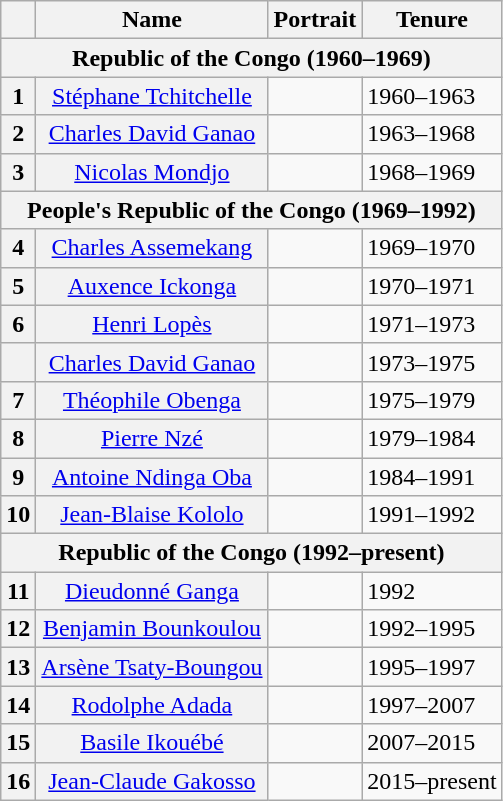<table class="wikitable">
<tr>
<th></th>
<th>Name<br></th>
<th>Portrait</th>
<th>Tenure</th>
</tr>
<tr>
<th colspan="4" align="center">Republic of the Congo (1960–1969)</th>
</tr>
<tr>
<th>1</th>
<th align="center" scope="row" style="font-weight:normal;"><a href='#'>Stéphane Tchitchelle</a><br></th>
<td></td>
<td>1960–1963</td>
</tr>
<tr>
<th>2</th>
<th align="center" scope="row" style="font-weight:normal;"><a href='#'>Charles David Ganao</a><br></th>
<td></td>
<td>1963–1968</td>
</tr>
<tr>
<th>3</th>
<th align="center" scope="row" style="font-weight:normal;"><a href='#'>Nicolas Mondjo</a><br></th>
<td></td>
<td>1968–1969</td>
</tr>
<tr>
<th colspan="4" align="center">People's Republic of the Congo (1969–1992)</th>
</tr>
<tr>
<th>4</th>
<th align="center" scope="row" style="font-weight:normal;"><a href='#'>Charles Assemekang</a><br></th>
<td></td>
<td>1969–1970</td>
</tr>
<tr>
<th>5</th>
<th align="center" scope="row" style="font-weight:normal;"><a href='#'>Auxence Ickonga</a><br></th>
<td></td>
<td>1970–1971</td>
</tr>
<tr>
<th>6</th>
<th align="center" scope="row" style="font-weight:normal;"><a href='#'>Henri Lopès</a><br></th>
<td></td>
<td>1971–1973</td>
</tr>
<tr>
<th></th>
<th align="center" scope="row" style="font-weight:normal;"><a href='#'>Charles David Ganao</a><br></th>
<td></td>
<td>1973–1975</td>
</tr>
<tr>
<th>7</th>
<th align="center" scope="row" style="font-weight:normal;"><a href='#'>Théophile Obenga</a><br></th>
<td></td>
<td>1975–1979</td>
</tr>
<tr>
<th>8</th>
<th align="center" scope="row" style="font-weight:normal;"><a href='#'>Pierre Nzé</a><br></th>
<td></td>
<td>1979–1984</td>
</tr>
<tr>
<th>9</th>
<th align="center" scope="row" style="font-weight:normal;"><a href='#'>Antoine Ndinga Oba</a><br></th>
<td></td>
<td>1984–1991</td>
</tr>
<tr>
<th>10</th>
<th align="center" scope="row" style="font-weight:normal;"><a href='#'>Jean-Blaise Kololo</a><br></th>
<td></td>
<td>1991–1992</td>
</tr>
<tr>
<th colspan="4" align="center">Republic of the Congo (1992–present)</th>
</tr>
<tr>
<th>11</th>
<th align="center" scope="row" style="font-weight:normal;"><a href='#'>Dieudonné Ganga</a><br></th>
<td></td>
<td>1992</td>
</tr>
<tr>
<th>12</th>
<th align="center" scope="row" style="font-weight:normal;"><a href='#'>Benjamin Bounkoulou</a><br></th>
<td></td>
<td>1992–1995</td>
</tr>
<tr>
<th>13</th>
<th align="center" scope="row" style="font-weight:normal;"><a href='#'>Arsène Tsaty-Boungou</a><br></th>
<td></td>
<td>1995–1997</td>
</tr>
<tr>
<th>14</th>
<th align="center" scope="row" style="font-weight:normal;"><a href='#'>Rodolphe Adada</a><br></th>
<td></td>
<td>1997–2007</td>
</tr>
<tr>
<th>15</th>
<th align="center" scope="row" style="font-weight:normal;"><a href='#'>Basile Ikouébé</a><br></th>
<td></td>
<td>2007–2015</td>
</tr>
<tr>
<th>16</th>
<th align="center" scope="row" style="font-weight:normal;"><a href='#'>Jean-Claude Gakosso</a><br></th>
<td></td>
<td>2015–present</td>
</tr>
</table>
